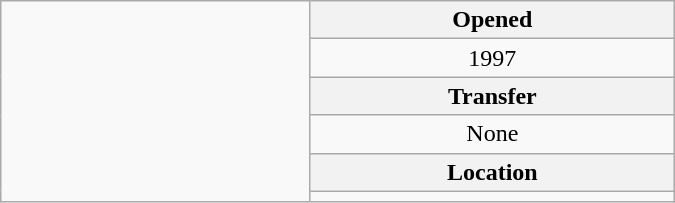<table class=wikitable style="text-align: center; width: 450px; float:right">
<tr>
<td style="width: 200px; font-size: 85%" rowspan="6"></td>
<th>Opened</th>
</tr>
<tr>
<td>1997</td>
</tr>
<tr>
<th>Transfer</th>
</tr>
<tr>
<td>None</td>
</tr>
<tr>
<th>Location</th>
</tr>
<tr>
<td></td>
</tr>
</table>
